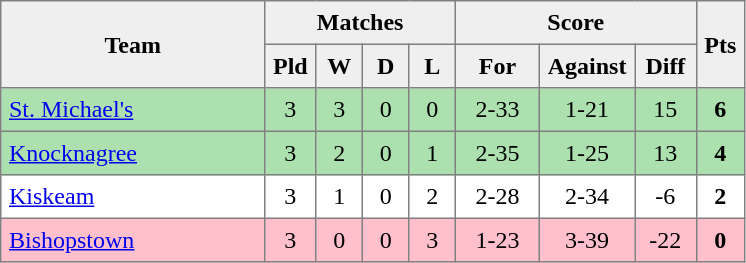<table style=border-collapse:collapse border=1 cellspacing=0 cellpadding=5>
<tr align=center bgcolor=#efefef>
<th rowspan=2 width=165>Team</th>
<th colspan=4>Matches</th>
<th colspan=3>Score</th>
<th rowspan=2width=20>Pts</th>
</tr>
<tr align=center bgcolor=#efefef>
<th width=20>Pld</th>
<th width=20>W</th>
<th width=20>D</th>
<th width=20>L</th>
<th width=45>For</th>
<th width=45>Against</th>
<th width=30>Diff</th>
</tr>
<tr align=center  style="background:#ACE1AF;">
<td style="text-align:left;"><a href='#'>St. Michael's</a></td>
<td>3</td>
<td>3</td>
<td>0</td>
<td>0</td>
<td>2-33</td>
<td>1-21</td>
<td>15</td>
<td><strong>6</strong></td>
</tr>
<tr align=center style="background:#ACE1AF;">
<td style="text-align:left;"><a href='#'>Knocknagree</a></td>
<td>3</td>
<td>2</td>
<td>0</td>
<td>1</td>
<td>2-35</td>
<td>1-25</td>
<td>13</td>
<td><strong>4</strong></td>
</tr>
<tr align=center>
<td style="text-align:left;"><a href='#'>Kiskeam</a></td>
<td>3</td>
<td>1</td>
<td>0</td>
<td>2</td>
<td>2-28</td>
<td>2-34</td>
<td>-6</td>
<td><strong>2</strong></td>
</tr>
<tr align=center style="background:#FFC0CB;">
<td style="text-align:left;"><a href='#'>Bishopstown</a></td>
<td>3</td>
<td>0</td>
<td>0</td>
<td>3</td>
<td>1-23</td>
<td>3-39</td>
<td>-22</td>
<td><strong>0</strong></td>
</tr>
</table>
